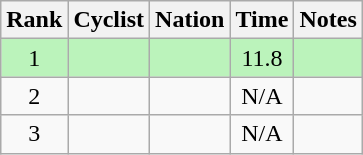<table class="wikitable sortable" style="text-align:center">
<tr>
<th>Rank</th>
<th>Cyclist</th>
<th>Nation</th>
<th>Time</th>
<th>Notes</th>
</tr>
<tr bgcolor=bbf3bb>
<td>1</td>
<td align=left></td>
<td align=left></td>
<td>11.8</td>
<td></td>
</tr>
<tr>
<td>2</td>
<td align=left></td>
<td align=left></td>
<td>N/A</td>
<td></td>
</tr>
<tr>
<td>3</td>
<td align=left></td>
<td align=left></td>
<td>N/A</td>
<td></td>
</tr>
</table>
